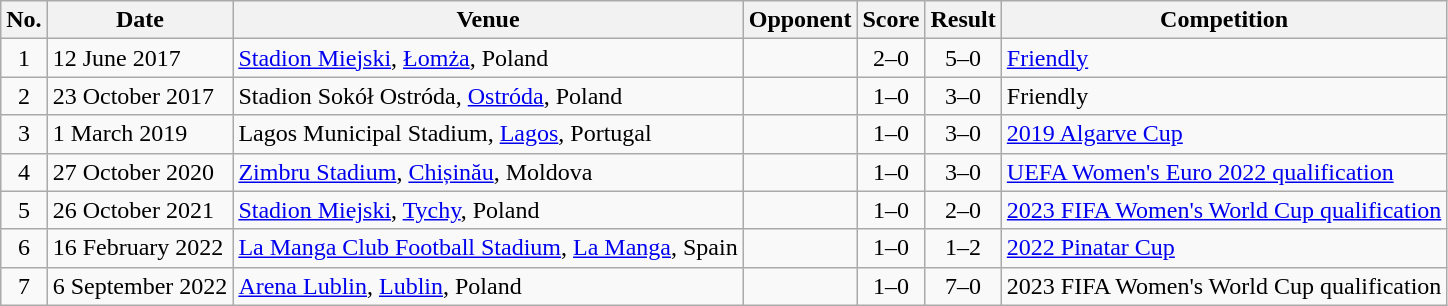<table class="wikitable sortable">
<tr>
<th scope="col">No.</th>
<th scope="col">Date</th>
<th scope="col">Venue</th>
<th scope="col">Opponent</th>
<th scope="col">Score</th>
<th scope="col">Result</th>
<th scope="col">Competition</th>
</tr>
<tr>
<td align="center">1</td>
<td>12 June 2017</td>
<td><a href='#'>Stadion Miejski</a>, <a href='#'>Łomża</a>, Poland</td>
<td></td>
<td align="center">2–0</td>
<td align="center">5–0</td>
<td><a href='#'>Friendly</a></td>
</tr>
<tr>
<td align="center">2</td>
<td>23 October 2017</td>
<td>Stadion Sokół Ostróda, <a href='#'>Ostróda</a>, Poland</td>
<td></td>
<td align="center">1–0</td>
<td align="center">3–0</td>
<td>Friendly</td>
</tr>
<tr>
<td align="center">3</td>
<td>1 March 2019</td>
<td>Lagos Municipal Stadium, <a href='#'>Lagos</a>, Portugal</td>
<td></td>
<td align="center">1–0</td>
<td align="center">3–0</td>
<td><a href='#'>2019 Algarve Cup</a></td>
</tr>
<tr>
<td align="center">4</td>
<td>27 October 2020</td>
<td><a href='#'>Zimbru Stadium</a>, <a href='#'>Chișinău</a>, Moldova</td>
<td></td>
<td align="center">1–0</td>
<td align="center">3–0</td>
<td><a href='#'>UEFA Women's Euro 2022 qualification</a></td>
</tr>
<tr>
<td align="center">5</td>
<td>26 October 2021</td>
<td><a href='#'>Stadion Miejski</a>, <a href='#'>Tychy</a>, Poland</td>
<td></td>
<td align="center">1–0</td>
<td align="center">2–0</td>
<td><a href='#'>2023 FIFA Women's World Cup qualification</a></td>
</tr>
<tr>
<td align="center">6</td>
<td>16 February 2022</td>
<td><a href='#'>La Manga Club Football Stadium</a>, <a href='#'>La Manga</a>, Spain</td>
<td></td>
<td align="center">1–0</td>
<td align="center">1–2</td>
<td><a href='#'>2022 Pinatar Cup</a></td>
</tr>
<tr>
<td align="center">7</td>
<td>6 September 2022</td>
<td><a href='#'>Arena Lublin</a>, <a href='#'>Lublin</a>, Poland</td>
<td></td>
<td align="center">1–0</td>
<td align="center">7–0</td>
<td>2023 FIFA Women's World Cup qualification</td>
</tr>
</table>
